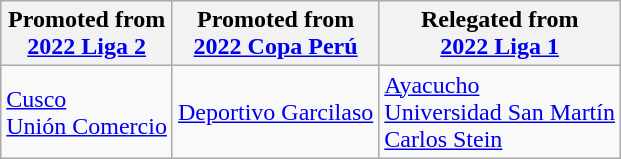<table class="wikitable">
<tr>
<th>Promoted from<br><a href='#'>2022 Liga 2</a></th>
<th>Promoted from<br><a href='#'>2022 Copa Perú</a></th>
<th>Relegated from<br><a href='#'>2022 Liga 1</a></th>
</tr>
<tr>
<td> <a href='#'>Cusco</a> <br> <a href='#'>Unión Comercio</a> </td>
<td> <a href='#'>Deportivo Garcilaso</a> </td>
<td> <a href='#'>Ayacucho</a> <br> <a href='#'>Universidad San Martín</a> <br> <a href='#'>Carlos Stein</a> </td>
</tr>
</table>
